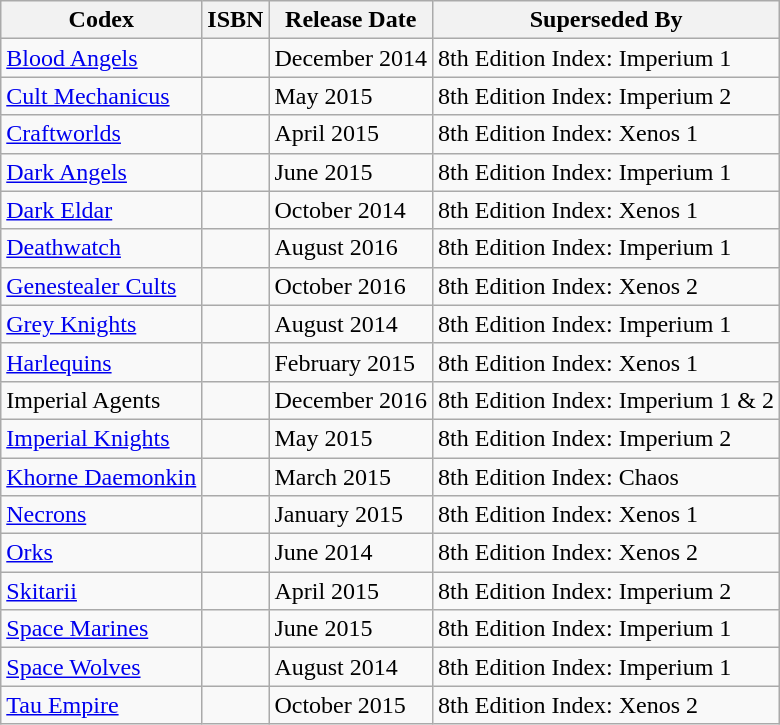<table class="wikitable sortable">
<tr>
<th>Codex</th>
<th>ISBN</th>
<th>Release Date</th>
<th>Superseded By</th>
</tr>
<tr>
<td><a href='#'>Blood Angels</a></td>
<td></td>
<td>December 2014</td>
<td>8th Edition Index: Imperium 1</td>
</tr>
<tr>
<td><a href='#'>Cult Mechanicus</a></td>
<td></td>
<td>May 2015</td>
<td>8th Edition Index: Imperium 2</td>
</tr>
<tr>
<td><a href='#'>Craftworlds</a></td>
<td></td>
<td>April 2015</td>
<td>8th Edition Index: Xenos 1</td>
</tr>
<tr>
<td><a href='#'>Dark Angels</a></td>
<td></td>
<td>June 2015</td>
<td>8th Edition Index: Imperium 1</td>
</tr>
<tr>
<td><a href='#'>Dark Eldar</a></td>
<td></td>
<td>October 2014</td>
<td>8th Edition Index: Xenos 1</td>
</tr>
<tr>
<td><a href='#'>Deathwatch</a></td>
<td></td>
<td>August 2016</td>
<td>8th Edition Index: Imperium 1</td>
</tr>
<tr>
<td><a href='#'>Genestealer Cults</a></td>
<td></td>
<td>October 2016</td>
<td>8th Edition Index: Xenos 2</td>
</tr>
<tr>
<td><a href='#'>Grey Knights</a></td>
<td></td>
<td>August 2014</td>
<td>8th Edition Index: Imperium 1</td>
</tr>
<tr>
<td><a href='#'>Harlequins</a></td>
<td></td>
<td>February 2015</td>
<td>8th Edition Index: Xenos 1</td>
</tr>
<tr>
<td>Imperial Agents</td>
<td></td>
<td>December 2016</td>
<td>8th Edition Index: Imperium 1 & 2</td>
</tr>
<tr>
<td><a href='#'>Imperial Knights</a></td>
<td></td>
<td>May 2015</td>
<td>8th Edition Index: Imperium 2</td>
</tr>
<tr>
<td><a href='#'>Khorne Daemonkin</a></td>
<td></td>
<td>March 2015</td>
<td>8th Edition Index: Chaos</td>
</tr>
<tr>
<td><a href='#'>Necrons</a></td>
<td></td>
<td>January 2015</td>
<td>8th Edition Index: Xenos 1</td>
</tr>
<tr>
<td><a href='#'>Orks</a></td>
<td></td>
<td>June 2014</td>
<td>8th Edition Index: Xenos 2</td>
</tr>
<tr>
<td><a href='#'>Skitarii</a></td>
<td></td>
<td>April 2015</td>
<td>8th Edition Index: Imperium 2</td>
</tr>
<tr>
<td><a href='#'>Space Marines</a></td>
<td></td>
<td>June 2015</td>
<td>8th Edition Index: Imperium 1</td>
</tr>
<tr>
<td><a href='#'>Space Wolves</a></td>
<td></td>
<td>August 2014</td>
<td>8th Edition Index: Imperium 1</td>
</tr>
<tr>
<td><a href='#'>Tau Empire</a></td>
<td></td>
<td>October 2015</td>
<td>8th Edition Index: Xenos 2</td>
</tr>
</table>
